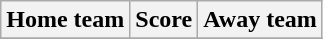<table class="wikitable" style="text-align: center">
<tr>
<th>Home team</th>
<th>Score</th>
<th>Away team</th>
</tr>
<tr>
</tr>
</table>
